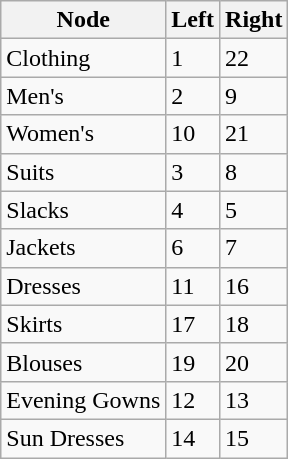<table class="wikitable sortable">
<tr>
<th>Node</th>
<th>Left</th>
<th>Right</th>
</tr>
<tr>
<td>Clothing</td>
<td>1</td>
<td>22</td>
</tr>
<tr>
<td>Men's</td>
<td>2</td>
<td>9</td>
</tr>
<tr>
<td>Women's</td>
<td>10</td>
<td>21</td>
</tr>
<tr>
<td>Suits</td>
<td>3</td>
<td>8</td>
</tr>
<tr>
<td>Slacks</td>
<td>4</td>
<td>5</td>
</tr>
<tr>
<td>Jackets</td>
<td>6</td>
<td>7</td>
</tr>
<tr>
<td>Dresses</td>
<td>11</td>
<td>16</td>
</tr>
<tr>
<td>Skirts</td>
<td>17</td>
<td>18</td>
</tr>
<tr>
<td>Blouses</td>
<td>19</td>
<td>20</td>
</tr>
<tr>
<td>Evening Gowns</td>
<td>12</td>
<td>13</td>
</tr>
<tr>
<td>Sun Dresses</td>
<td>14</td>
<td>15</td>
</tr>
</table>
